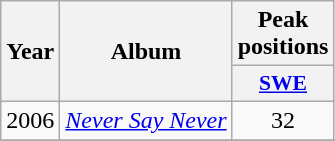<table class="wikitable">
<tr>
<th align="center" rowspan="2">Year</th>
<th align="center" rowspan="2">Album</th>
<th align="center" colspan="1">Peak positions</th>
</tr>
<tr>
<th scope="col" style="width:3em;font-size:90%;"><a href='#'>SWE</a></th>
</tr>
<tr>
<td style="text-align:center;">2006</td>
<td><em><a href='#'>Never Say Never</a></em></td>
<td style="text-align:center;">32</td>
</tr>
<tr>
</tr>
</table>
